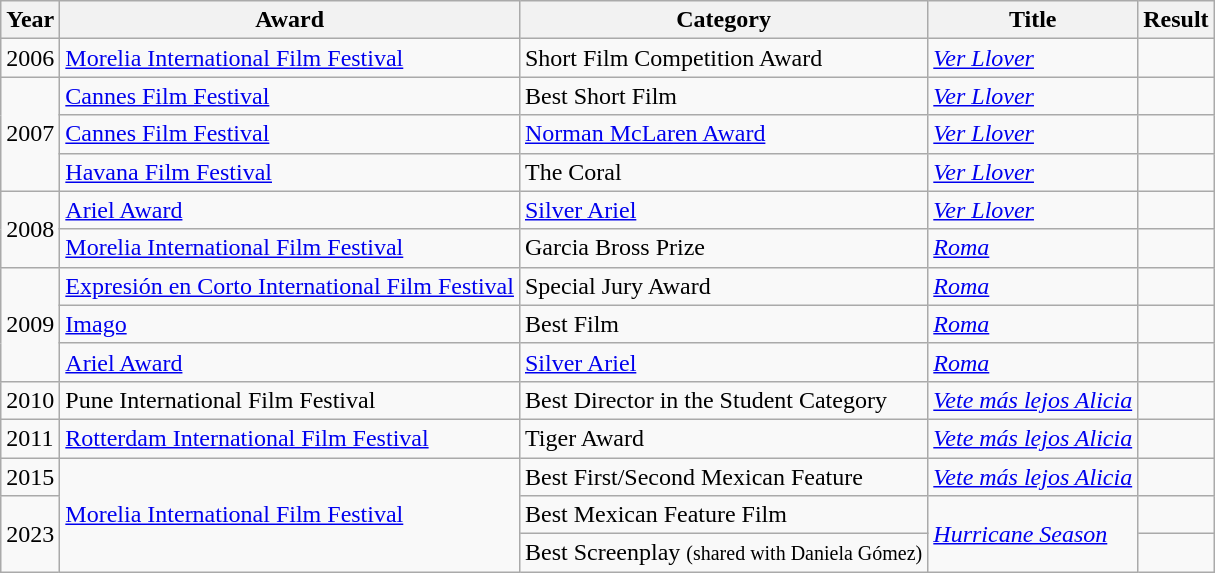<table class="wikitable sortable">
<tr>
<th>Year</th>
<th>Award</th>
<th>Category</th>
<th>Title</th>
<th>Result</th>
</tr>
<tr>
<td>2006</td>
<td><a href='#'>Morelia International Film Festival</a></td>
<td>Short Film Competition Award</td>
<td><em><a href='#'>Ver Llover</a></em></td>
<td></td>
</tr>
<tr>
<td rowspan=3>2007</td>
<td><a href='#'>Cannes Film Festival</a></td>
<td>Best Short Film</td>
<td><em><a href='#'>Ver Llover</a></em></td>
<td></td>
</tr>
<tr>
<td><a href='#'>Cannes Film Festival</a></td>
<td><a href='#'>Norman McLaren Award</a></td>
<td><em><a href='#'>Ver Llover</a></em></td>
<td></td>
</tr>
<tr>
<td><a href='#'>Havana Film Festival</a></td>
<td>The Coral</td>
<td><em><a href='#'>Ver Llover</a></em></td>
<td></td>
</tr>
<tr>
<td rowspan=2>2008</td>
<td><a href='#'>Ariel Award</a></td>
<td><a href='#'>Silver Ariel</a></td>
<td><em><a href='#'>Ver Llover</a></em></td>
<td></td>
</tr>
<tr>
<td><a href='#'>Morelia International Film Festival</a></td>
<td>Garcia Bross Prize</td>
<td><em><a href='#'>Roma</a></em></td>
<td></td>
</tr>
<tr>
<td rowspan=3>2009</td>
<td><a href='#'>Expresión en Corto International Film Festival</a></td>
<td>Special Jury Award</td>
<td><em><a href='#'>Roma</a></em></td>
<td></td>
</tr>
<tr>
<td><a href='#'>Imago</a></td>
<td>Best Film</td>
<td><em><a href='#'>Roma</a></em></td>
<td></td>
</tr>
<tr>
<td><a href='#'>Ariel Award</a></td>
<td><a href='#'>Silver Ariel</a></td>
<td><em><a href='#'>Roma</a></em></td>
<td></td>
</tr>
<tr>
<td>2010</td>
<td>Pune International Film Festival</td>
<td>Best Director in the Student Category</td>
<td><em><a href='#'>Vete más lejos Alicia</a></em></td>
<td></td>
</tr>
<tr>
<td>2011</td>
<td><a href='#'>Rotterdam International Film Festival</a></td>
<td>Tiger Award</td>
<td><em><a href='#'>Vete más lejos Alicia</a></em></td>
<td></td>
</tr>
<tr>
<td>2015</td>
<td rowspan="3"><a href='#'>Morelia International Film Festival</a></td>
<td>Best First/Second Mexican Feature</td>
<td><em><a href='#'>Vete más lejos Alicia</a></em></td>
<td></td>
</tr>
<tr>
<td rowspan="2">2023</td>
<td>Best Mexican Feature Film</td>
<td rowspan="2"><em><a href='#'>Hurricane Season</a></em></td>
<td></td>
</tr>
<tr>
<td>Best Screenplay <small>(shared with Daniela Gómez)</small></td>
<td></td>
</tr>
</table>
